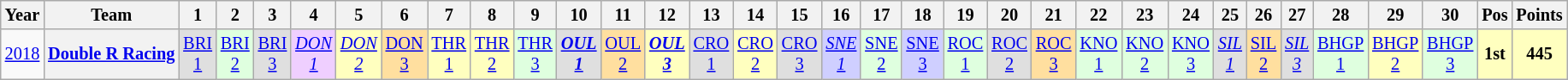<table class="wikitable" style="text-align:center; font-size:85%">
<tr>
<th>Year</th>
<th>Team</th>
<th>1</th>
<th>2</th>
<th>3</th>
<th>4</th>
<th>5</th>
<th>6</th>
<th>7</th>
<th>8</th>
<th>9</th>
<th>10</th>
<th>11</th>
<th>12</th>
<th>13</th>
<th>14</th>
<th>15</th>
<th>16</th>
<th>17</th>
<th>18</th>
<th>19</th>
<th>20</th>
<th>21</th>
<th>22</th>
<th>23</th>
<th>24</th>
<th>25</th>
<th>26</th>
<th>27</th>
<th>28</th>
<th>29</th>
<th>30</th>
<th>Pos</th>
<th>Points</th>
</tr>
<tr>
<td><a href='#'>2018</a></td>
<th nowrap><a href='#'>Double R Racing</a></th>
<td style="background:#DFDFDF;"><a href='#'>BRI<br>1</a><br></td>
<td style="background:#DFFFDF;"><a href='#'>BRI<br>2</a><br></td>
<td style="background:#DFDFDF;"><a href='#'>BRI<br>3</a><br></td>
<td style="background:#EFCFFF;"><em><a href='#'>DON<br>1</a></em><br></td>
<td style="background:#FFFFBF;"><em><a href='#'>DON<br>2</a></em><br></td>
<td style="background:#FFDF9F;"><a href='#'>DON<br>3</a><br></td>
<td style="background:#FFFFBF;"><a href='#'>THR<br>1</a><br></td>
<td style="background:#FFFFBF;"><a href='#'>THR<br>2</a><br></td>
<td style="background:#DFFFDF;"><a href='#'>THR<br>3</a><br></td>
<td style="background:#DFDFDF;"><strong><em><a href='#'>OUL<br>1</a></em></strong><br></td>
<td style="background:#FFDF9F;"><a href='#'>OUL<br>2</a><br></td>
<td style="background:#FFFFBF;"><strong><em><a href='#'>OUL<br>3</a></em></strong><br></td>
<td style="background:#DFDFDF;"><a href='#'>CRO<br>1</a><br></td>
<td style="background:#FFFFBF;"><a href='#'>CRO<br>2</a><br></td>
<td style="background:#DFDFDF;"><a href='#'>CRO<br>3</a><br></td>
<td style="background:#CFCFFF;"><em><a href='#'>SNE<br>1</a></em><br></td>
<td style="background:#DFFFDF;"><a href='#'>SNE<br>2</a><br></td>
<td style="background:#CFCFFF;"><a href='#'>SNE<br>3</a><br></td>
<td style="background:#DFFFDF;"><a href='#'>ROC<br>1</a><br></td>
<td style="background:#DFDFDF;"><a href='#'>ROC<br>2</a><br></td>
<td style="background:#FFDF9F;"><a href='#'>ROC<br>3</a><br></td>
<td style="background:#DFFFDF;"><a href='#'>KNO<br>1</a><br></td>
<td style="background:#DFFFDF;"><a href='#'>KNO<br>2</a><br></td>
<td style="background:#DFFFDF;"><a href='#'>KNO<br>3</a><br></td>
<td style="background:#DFDFDF;"><em><a href='#'>SIL<br>1</a></em><br></td>
<td style="background:#FFDF9F;"><a href='#'>SIL<br>2</a><br></td>
<td style="background:#DFDFDF;"><em><a href='#'>SIL<br>3</a></em><br></td>
<td style="background:#DFFFDF;"><a href='#'>BHGP<br>1</a><br></td>
<td style="background:#FFFFBF;"><a href='#'>BHGP<br>2</a><br></td>
<td style="background:#DFFFDF;"><a href='#'>BHGP<br>3</a><br></td>
<th style="background:#FFFFBF">1st</th>
<th style="background:#FFFFBF">445</th>
</tr>
</table>
